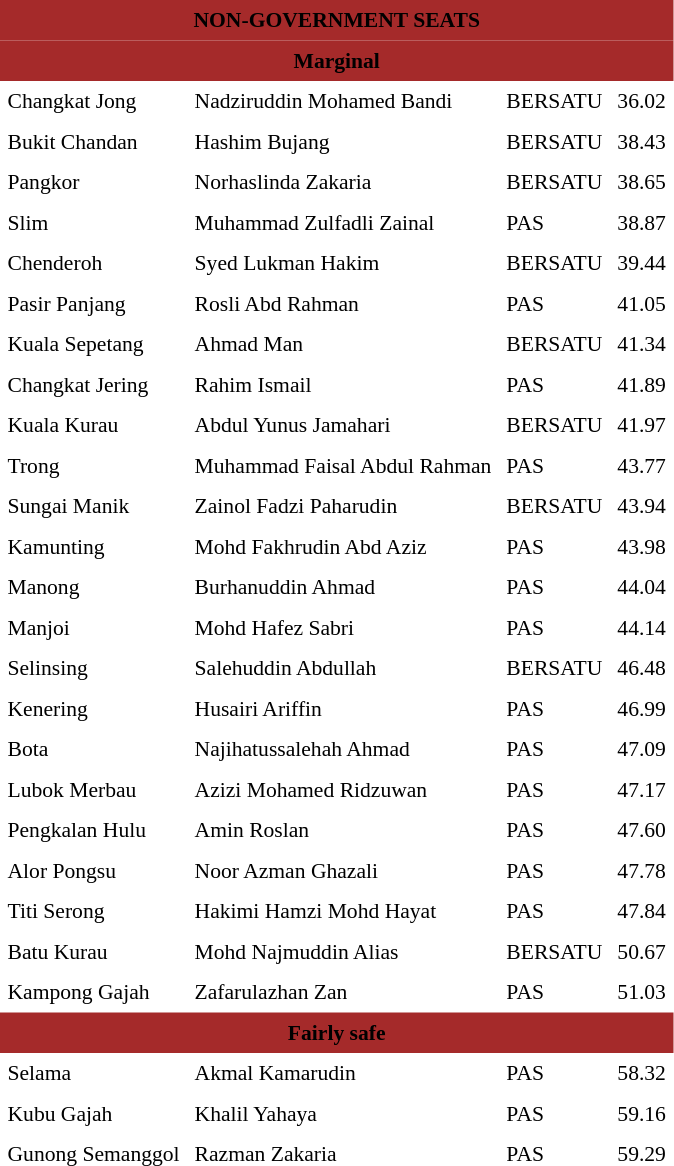<table class="toccolours" cellpadding="5" cellspacing="0" style="float:left; margin-right:.5em; margin-top:.4em; font-size:90%;">
<tr>
<td colspan="4"  style="text-align:center; background:brown;"><span><strong>NON-GOVERNMENT SEATS</strong></span></td>
</tr>
<tr>
<td colspan="4"  style="text-align:center; background:brown;"><span><strong>Marginal</strong></span></td>
</tr>
<tr>
<td>Changkat Jong</td>
<td>Nadziruddin Mohamed Bandi</td>
<td>BERSATU</td>
<td style="text-align:center;">36.02</td>
</tr>
<tr>
<td>Bukit Chandan</td>
<td>Hashim Bujang</td>
<td>BERSATU</td>
<td style="text-align:center;">38.43</td>
</tr>
<tr>
<td>Pangkor</td>
<td>Norhaslinda Zakaria</td>
<td>BERSATU</td>
<td style="text-align:center;">38.65</td>
</tr>
<tr>
<td>Slim</td>
<td>Muhammad Zulfadli Zainal</td>
<td>PAS</td>
<td style="text-align:center;">38.87</td>
</tr>
<tr>
<td>Chenderoh</td>
<td>Syed Lukman Hakim</td>
<td>BERSATU</td>
<td style="text-align:center;">39.44</td>
</tr>
<tr>
<td>Pasir Panjang</td>
<td>Rosli Abd Rahman</td>
<td>PAS</td>
<td style="text-align:center;">41.05</td>
</tr>
<tr>
<td>Kuala Sepetang</td>
<td>Ahmad Man</td>
<td>BERSATU</td>
<td style="text-align:center;">41.34</td>
</tr>
<tr>
<td>Changkat Jering</td>
<td>Rahim Ismail</td>
<td>PAS</td>
<td style="text-align:center;">41.89</td>
</tr>
<tr>
<td>Kuala Kurau</td>
<td>Abdul Yunus Jamahari</td>
<td>BERSATU</td>
<td style="text-align:center;">41.97</td>
</tr>
<tr>
<td>Trong</td>
<td>Muhammad Faisal Abdul Rahman</td>
<td>PAS</td>
<td style="text-align:center;">43.77</td>
</tr>
<tr>
<td>Sungai Manik</td>
<td>Zainol Fadzi Paharudin</td>
<td>BERSATU</td>
<td style="text-align:center;">43.94</td>
</tr>
<tr>
<td>Kamunting</td>
<td>Mohd Fakhrudin Abd Aziz</td>
<td>PAS</td>
<td style="text-align:center;">43.98</td>
</tr>
<tr>
<td>Manong</td>
<td>Burhanuddin Ahmad</td>
<td>PAS</td>
<td style="text-align:center;">44.04</td>
</tr>
<tr>
<td>Manjoi</td>
<td>Mohd Hafez Sabri</td>
<td>PAS</td>
<td style="text-align:center;">44.14</td>
</tr>
<tr>
<td>Selinsing</td>
<td>Salehuddin Abdullah</td>
<td>BERSATU</td>
<td style="text-align:center;">46.48</td>
</tr>
<tr>
<td>Kenering</td>
<td>Husairi Ariffin</td>
<td>PAS</td>
<td style="text-align:center;">46.99</td>
</tr>
<tr>
<td>Bota</td>
<td>Najihatussalehah Ahmad</td>
<td>PAS</td>
<td style="text-align:center;">47.09</td>
</tr>
<tr>
<td>Lubok Merbau</td>
<td>Azizi Mohamed Ridzuwan</td>
<td>PAS</td>
<td style="text-align:center;">47.17</td>
</tr>
<tr>
<td>Pengkalan Hulu</td>
<td>Amin Roslan</td>
<td>PAS</td>
<td style="text-align:center;">47.60</td>
</tr>
<tr>
<td>Alor Pongsu</td>
<td>Noor Azman Ghazali</td>
<td>PAS</td>
<td style="text-align:center;">47.78</td>
</tr>
<tr>
<td>Titi Serong</td>
<td>Hakimi Hamzi Mohd Hayat</td>
<td>PAS</td>
<td style="text-align:center;">47.84</td>
</tr>
<tr>
<td>Batu Kurau</td>
<td>Mohd Najmuddin Alias</td>
<td>BERSATU</td>
<td style="text-align:center;">50.67</td>
</tr>
<tr>
<td>Kampong Gajah</td>
<td>Zafarulazhan Zan</td>
<td>PAS</td>
<td style="text-align:center;">51.03</td>
</tr>
<tr>
<td colspan="4"  style="text-align:center; background:brown;"><span><strong>Fairly safe</strong></span></td>
</tr>
<tr>
<td>Selama</td>
<td>Akmal Kamarudin</td>
<td>PAS</td>
<td style="text-align:center;">58.32</td>
</tr>
<tr>
<td>Kubu Gajah</td>
<td>Khalil Yahaya</td>
<td>PAS</td>
<td style="text-align:center;">59.16</td>
</tr>
<tr>
<td>Gunong Semanggol</td>
<td>Razman Zakaria</td>
<td>PAS</td>
<td style="text-align:center;">59.29</td>
</tr>
<tr>
</tr>
</table>
